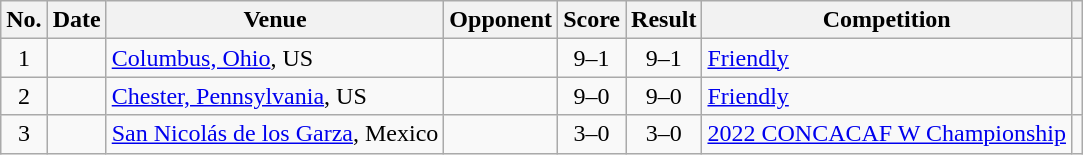<table class="wikitable sortable">
<tr>
<th scope="col">No.</th>
<th scope="col">Date</th>
<th scope="col">Venue</th>
<th scope="col">Opponent</th>
<th scope="col">Score</th>
<th scope="col">Result</th>
<th scope="col">Competition</th>
<th scope="col" class="unsortable"></th>
</tr>
<tr>
<td style="text-align:center">1</td>
<td></td>
<td><a href='#'>Columbus, Ohio</a>, US</td>
<td></td>
<td style="text-align:center">9–1</td>
<td style="text-align:center">9–1</td>
<td><a href='#'>Friendly</a></td>
<td></td>
</tr>
<tr>
<td style="text-align:center">2</td>
<td></td>
<td><a href='#'>Chester, Pennsylvania</a>, US</td>
<td></td>
<td style="text-align:center">9–0</td>
<td style="text-align:center">9–0</td>
<td><a href='#'>Friendly</a></td>
<td></td>
</tr>
<tr>
<td style="text-align:center">3</td>
<td></td>
<td><a href='#'>San Nicolás de los Garza</a>, Mexico</td>
<td></td>
<td style="text-align:center">3–0</td>
<td style="text-align:center">3–0</td>
<td><a href='#'>2022 CONCACAF W Championship</a></td>
<td></td>
</tr>
</table>
